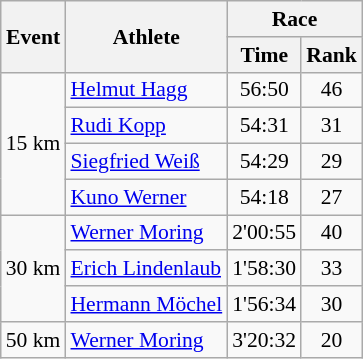<table class="wikitable" border="1" style="font-size:90%">
<tr>
<th rowspan=2>Event</th>
<th rowspan=2>Athlete</th>
<th colspan=2>Race</th>
</tr>
<tr>
<th>Time</th>
<th>Rank</th>
</tr>
<tr>
<td rowspan=4>15 km</td>
<td><a href='#'>Helmut Hagg</a></td>
<td align=center>56:50</td>
<td align=center>46</td>
</tr>
<tr>
<td><a href='#'>Rudi Kopp</a></td>
<td align=center>54:31</td>
<td align=center>31</td>
</tr>
<tr>
<td><a href='#'>Siegfried Weiß</a></td>
<td align=center>54:29</td>
<td align=center>29</td>
</tr>
<tr>
<td><a href='#'>Kuno Werner</a></td>
<td align=center>54:18</td>
<td align=center>27</td>
</tr>
<tr>
<td rowspan=3>30 km</td>
<td><a href='#'>Werner Moring</a></td>
<td align=center>2'00:55</td>
<td align=center>40</td>
</tr>
<tr>
<td><a href='#'>Erich Lindenlaub</a></td>
<td align=center>1'58:30</td>
<td align=center>33</td>
</tr>
<tr>
<td><a href='#'>Hermann Möchel</a></td>
<td align=center>1'56:34</td>
<td align=center>30</td>
</tr>
<tr>
<td>50 km</td>
<td><a href='#'>Werner Moring</a></td>
<td align=center>3'20:32</td>
<td align=center>20</td>
</tr>
</table>
